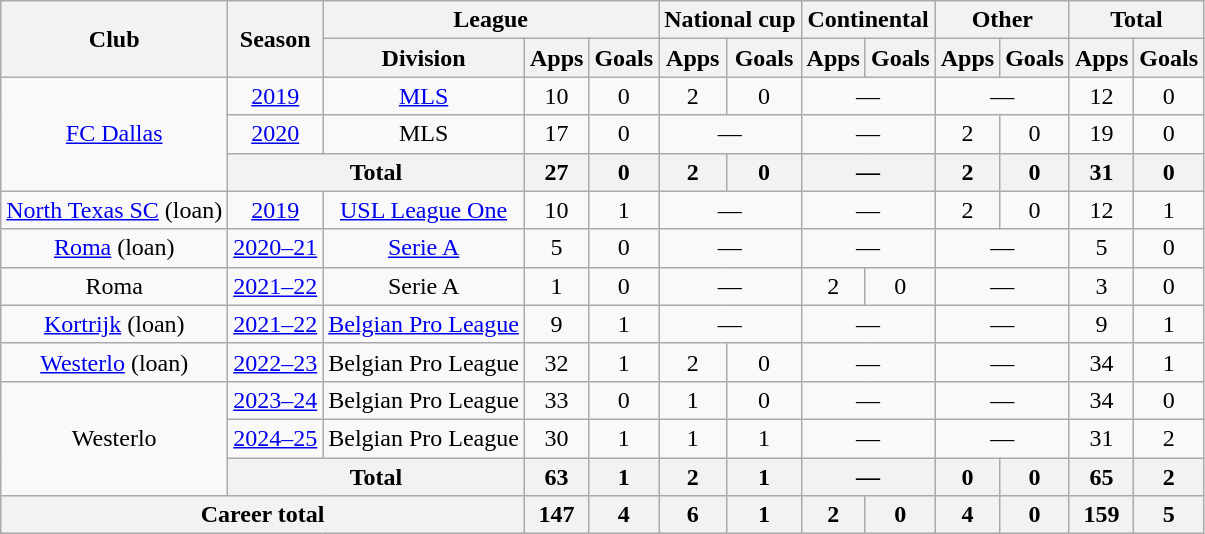<table class="wikitable" style="text-align:center">
<tr>
<th rowspan="2">Club</th>
<th rowspan="2">Season</th>
<th colspan="3">League</th>
<th colspan="2">National cup</th>
<th colspan="2">Continental</th>
<th colspan="2">Other</th>
<th colspan="2">Total</th>
</tr>
<tr>
<th>Division</th>
<th>Apps</th>
<th>Goals</th>
<th>Apps</th>
<th>Goals</th>
<th>Apps</th>
<th>Goals</th>
<th>Apps</th>
<th>Goals</th>
<th>Apps</th>
<th>Goals</th>
</tr>
<tr>
<td rowspan="3"><a href='#'>FC Dallas</a></td>
<td><a href='#'>2019</a></td>
<td><a href='#'>MLS</a></td>
<td>10</td>
<td>0</td>
<td>2</td>
<td>0</td>
<td colspan="2">—</td>
<td colspan="2">—</td>
<td>12</td>
<td>0</td>
</tr>
<tr>
<td><a href='#'>2020</a></td>
<td>MLS</td>
<td>17</td>
<td>0</td>
<td colspan="2">—</td>
<td colspan="2">—</td>
<td>2</td>
<td>0</td>
<td>19</td>
<td>0</td>
</tr>
<tr>
<th colspan="2">Total</th>
<th>27</th>
<th>0</th>
<th>2</th>
<th>0</th>
<th colspan="2">—</th>
<th>2</th>
<th>0</th>
<th>31</th>
<th>0</th>
</tr>
<tr>
<td><a href='#'>North Texas SC</a> (loan)</td>
<td><a href='#'>2019</a></td>
<td><a href='#'>USL League One</a></td>
<td>10</td>
<td>1</td>
<td colspan="2">—</td>
<td colspan="2">—</td>
<td>2</td>
<td>0</td>
<td>12</td>
<td>1</td>
</tr>
<tr>
<td><a href='#'>Roma</a> (loan)</td>
<td><a href='#'>2020–21</a></td>
<td><a href='#'>Serie A</a></td>
<td>5</td>
<td>0</td>
<td colspan="2">—</td>
<td colspan="2">—</td>
<td colspan="2">—</td>
<td>5</td>
<td>0</td>
</tr>
<tr>
<td>Roma</td>
<td><a href='#'>2021–22</a></td>
<td>Serie A</td>
<td>1</td>
<td>0</td>
<td colspan="2">—</td>
<td>2</td>
<td>0</td>
<td colspan="2">—</td>
<td>3</td>
<td>0</td>
</tr>
<tr>
<td><a href='#'>Kortrijk</a> (loan)</td>
<td><a href='#'>2021–22</a></td>
<td><a href='#'>Belgian Pro League</a></td>
<td>9</td>
<td>1</td>
<td colspan="2">—</td>
<td colspan="2">—</td>
<td colspan="2">—</td>
<td>9</td>
<td>1</td>
</tr>
<tr>
<td><a href='#'>Westerlo</a> (loan)</td>
<td><a href='#'>2022–23</a></td>
<td>Belgian Pro League</td>
<td>32</td>
<td>1</td>
<td>2</td>
<td>0</td>
<td colspan="2">—</td>
<td colspan="2">—</td>
<td>34</td>
<td>1</td>
</tr>
<tr>
<td rowspan="3">Westerlo</td>
<td><a href='#'>2023–24</a></td>
<td>Belgian Pro League</td>
<td>33</td>
<td>0</td>
<td>1</td>
<td>0</td>
<td colspan="2">—</td>
<td colspan="2">—</td>
<td>34</td>
<td>0</td>
</tr>
<tr>
<td><a href='#'>2024–25</a></td>
<td>Belgian Pro League</td>
<td>30</td>
<td>1</td>
<td>1</td>
<td>1</td>
<td colspan="2">—</td>
<td colspan="2">—</td>
<td>31</td>
<td>2</td>
</tr>
<tr>
<th colspan="2">Total</th>
<th>63</th>
<th>1</th>
<th>2</th>
<th>1</th>
<th colspan="2">—</th>
<th>0</th>
<th>0</th>
<th>65</th>
<th>2</th>
</tr>
<tr>
<th colspan="3">Career total</th>
<th>147</th>
<th>4</th>
<th>6</th>
<th>1</th>
<th>2</th>
<th>0</th>
<th>4</th>
<th>0</th>
<th>159</th>
<th>5</th>
</tr>
</table>
